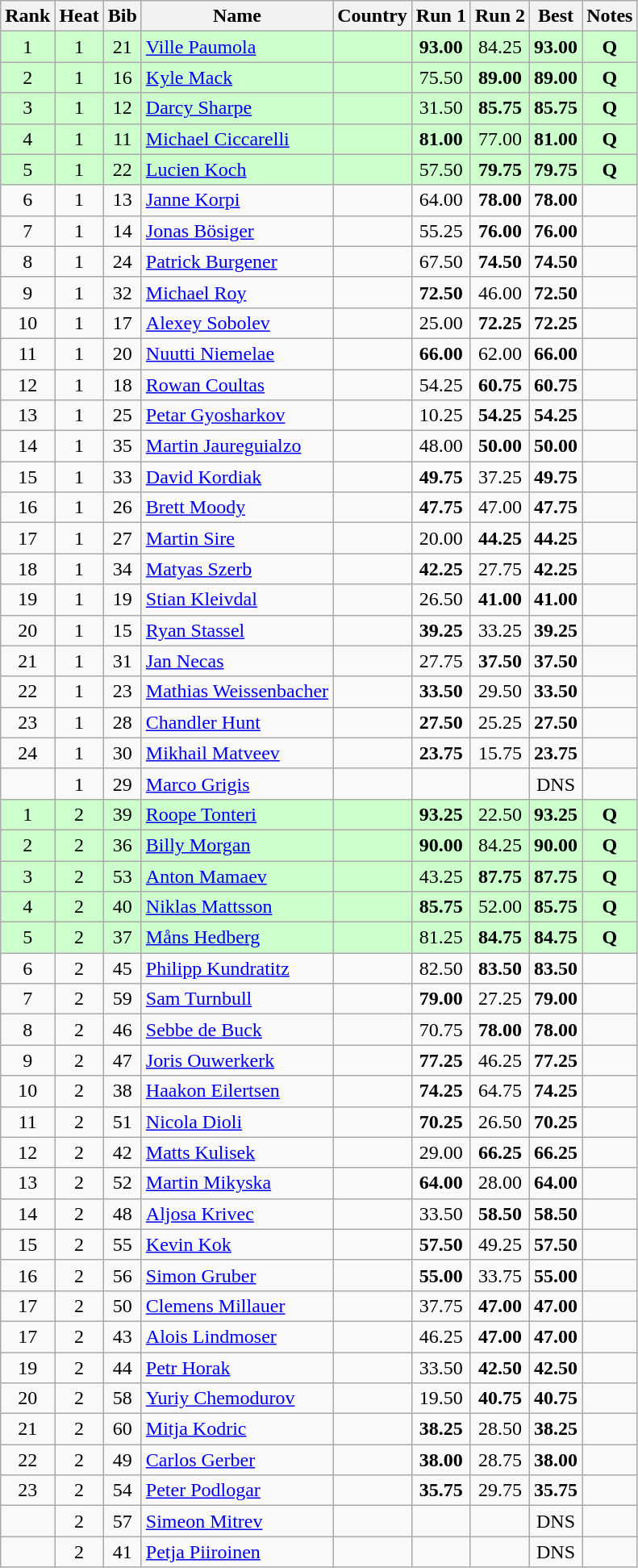<table class="wikitable sortable" style="text-align:center">
<tr>
<th>Rank</th>
<th>Heat</th>
<th>Bib</th>
<th>Name</th>
<th>Country</th>
<th>Run 1</th>
<th>Run 2</th>
<th>Best</th>
<th>Notes</th>
</tr>
<tr bgcolor="#ccffcc">
<td>1</td>
<td>1</td>
<td>21</td>
<td align=left><a href='#'>Ville Paumola</a></td>
<td align=left></td>
<td><strong>93.00</strong></td>
<td>84.25</td>
<td><strong>93.00</strong></td>
<td><strong>Q</strong></td>
</tr>
<tr bgcolor="#ccffcc">
<td>2</td>
<td>1</td>
<td>16</td>
<td align=left><a href='#'>Kyle Mack</a></td>
<td align=left></td>
<td>75.50</td>
<td><strong>89.00</strong></td>
<td><strong>89.00</strong></td>
<td><strong>Q</strong></td>
</tr>
<tr bgcolor="#ccffcc">
<td>3</td>
<td>1</td>
<td>12</td>
<td align=left><a href='#'>Darcy Sharpe</a></td>
<td align=left></td>
<td>31.50</td>
<td><strong>85.75</strong></td>
<td><strong>85.75</strong></td>
<td><strong>Q</strong></td>
</tr>
<tr bgcolor="#ccffcc">
<td>4</td>
<td>1</td>
<td>11</td>
<td align=left><a href='#'>Michael Ciccarelli</a></td>
<td align=left></td>
<td><strong>81.00</strong></td>
<td>77.00</td>
<td><strong>81.00</strong></td>
<td><strong>Q</strong></td>
</tr>
<tr bgcolor="#ccffcc">
<td>5</td>
<td>1</td>
<td>22</td>
<td align=left><a href='#'>Lucien Koch</a></td>
<td align=left></td>
<td>57.50</td>
<td><strong>79.75</strong></td>
<td><strong>79.75</strong></td>
<td><strong>Q</strong></td>
</tr>
<tr>
<td>6</td>
<td>1</td>
<td>13</td>
<td align=left><a href='#'>Janne Korpi</a></td>
<td align=left></td>
<td>64.00</td>
<td><strong>78.00</strong></td>
<td><strong>78.00</strong></td>
<td></td>
</tr>
<tr>
<td>7</td>
<td>1</td>
<td>14</td>
<td align=left><a href='#'>Jonas Bösiger</a></td>
<td align=left></td>
<td>55.25</td>
<td><strong>76.00</strong></td>
<td><strong>76.00</strong></td>
<td></td>
</tr>
<tr>
<td>8</td>
<td>1</td>
<td>24</td>
<td align=left><a href='#'>Patrick Burgener</a></td>
<td align=left></td>
<td>67.50</td>
<td><strong>74.50</strong></td>
<td><strong>74.50</strong></td>
<td></td>
</tr>
<tr>
<td>9</td>
<td>1</td>
<td>32</td>
<td align=left><a href='#'>Michael Roy</a></td>
<td align=left></td>
<td><strong>72.50</strong></td>
<td>46.00</td>
<td><strong>72.50</strong></td>
<td></td>
</tr>
<tr>
<td>10</td>
<td>1</td>
<td>17</td>
<td align=left><a href='#'>Alexey Sobolev</a></td>
<td align=left></td>
<td>25.00</td>
<td><strong>72.25</strong></td>
<td><strong>72.25</strong></td>
<td></td>
</tr>
<tr>
<td>11</td>
<td>1</td>
<td>20</td>
<td align=left><a href='#'>Nuutti Niemelae</a></td>
<td align=left></td>
<td><strong>66.00</strong></td>
<td>62.00</td>
<td><strong>66.00</strong></td>
<td></td>
</tr>
<tr>
<td>12</td>
<td>1</td>
<td>18</td>
<td align=left><a href='#'>Rowan Coultas</a></td>
<td align=left></td>
<td>54.25</td>
<td><strong>60.75</strong></td>
<td><strong>60.75</strong></td>
<td></td>
</tr>
<tr>
<td>13</td>
<td>1</td>
<td>25</td>
<td align=left><a href='#'>Petar Gyosharkov</a></td>
<td align=left></td>
<td>10.25</td>
<td><strong>54.25</strong></td>
<td><strong>54.25</strong></td>
<td></td>
</tr>
<tr>
<td>14</td>
<td>1</td>
<td>35</td>
<td align=left><a href='#'>Martin Jaureguialzo</a></td>
<td align=left></td>
<td>48.00</td>
<td><strong>50.00</strong></td>
<td><strong>50.00</strong></td>
<td></td>
</tr>
<tr>
<td>15</td>
<td>1</td>
<td>33</td>
<td align=left><a href='#'>David Kordiak</a></td>
<td align=left></td>
<td><strong>49.75</strong></td>
<td>37.25</td>
<td><strong>49.75</strong></td>
<td></td>
</tr>
<tr>
<td>16</td>
<td>1</td>
<td>26</td>
<td align=left><a href='#'>Brett Moody</a></td>
<td align=left></td>
<td><strong>47.75</strong></td>
<td>47.00</td>
<td><strong>47.75</strong></td>
<td></td>
</tr>
<tr>
<td>17</td>
<td>1</td>
<td>27</td>
<td align=left><a href='#'>Martin Sire</a></td>
<td align=left></td>
<td>20.00</td>
<td><strong>44.25</strong></td>
<td><strong>44.25</strong></td>
<td></td>
</tr>
<tr>
<td>18</td>
<td>1</td>
<td>34</td>
<td align=left><a href='#'>Matyas Szerb</a></td>
<td align=left></td>
<td><strong>42.25</strong></td>
<td>27.75</td>
<td><strong>42.25</strong></td>
<td></td>
</tr>
<tr>
<td>19</td>
<td>1</td>
<td>19</td>
<td align=left><a href='#'>Stian Kleivdal</a></td>
<td align=left></td>
<td>26.50</td>
<td><strong>41.00</strong></td>
<td><strong>41.00</strong></td>
<td></td>
</tr>
<tr>
<td>20</td>
<td>1</td>
<td>15</td>
<td align=left><a href='#'>Ryan Stassel</a></td>
<td align=left></td>
<td><strong>39.25</strong></td>
<td>33.25</td>
<td><strong>39.25</strong></td>
<td></td>
</tr>
<tr>
<td>21</td>
<td>1</td>
<td>31</td>
<td align=left><a href='#'>Jan Necas</a></td>
<td align=left></td>
<td>27.75</td>
<td><strong>37.50</strong></td>
<td><strong>37.50</strong></td>
<td></td>
</tr>
<tr>
<td>22</td>
<td>1</td>
<td>23</td>
<td align=left><a href='#'>Mathias Weissenbacher</a></td>
<td align=left></td>
<td><strong>33.50</strong></td>
<td>29.50</td>
<td><strong>33.50</strong></td>
<td></td>
</tr>
<tr>
<td>23</td>
<td>1</td>
<td>28</td>
<td align=left><a href='#'>Chandler Hunt</a></td>
<td align=left></td>
<td><strong>27.50</strong></td>
<td>25.25</td>
<td><strong>27.50</strong></td>
<td></td>
</tr>
<tr>
<td>24</td>
<td>1</td>
<td>30</td>
<td align=left><a href='#'>Mikhail Matveev</a></td>
<td align=left></td>
<td><strong>23.75</strong></td>
<td>15.75</td>
<td><strong>23.75</strong></td>
<td></td>
</tr>
<tr>
<td></td>
<td>1</td>
<td>29</td>
<td align=left><a href='#'>Marco Grigis</a></td>
<td align=left></td>
<td></td>
<td></td>
<td>DNS</td>
<td></td>
</tr>
<tr bgcolor="#ccffcc">
<td>1</td>
<td>2</td>
<td>39</td>
<td align=left><a href='#'>Roope Tonteri</a></td>
<td align=left></td>
<td><strong>93.25</strong></td>
<td>22.50</td>
<td><strong>93.25</strong></td>
<td><strong>Q</strong></td>
</tr>
<tr bgcolor="#ccffcc">
<td>2</td>
<td>2</td>
<td>36</td>
<td align=left><a href='#'>Billy Morgan</a></td>
<td align=left></td>
<td><strong>90.00</strong></td>
<td>84.25</td>
<td><strong>90.00</strong></td>
<td><strong>Q</strong></td>
</tr>
<tr bgcolor="#ccffcc">
<td>3</td>
<td>2</td>
<td>53</td>
<td align=left><a href='#'>Anton Mamaev</a></td>
<td align=left></td>
<td>43.25</td>
<td><strong>87.75</strong></td>
<td><strong>87.75</strong></td>
<td><strong>Q</strong></td>
</tr>
<tr bgcolor="#ccffcc">
<td>4</td>
<td>2</td>
<td>40</td>
<td align=left><a href='#'>Niklas Mattsson</a></td>
<td align=left></td>
<td><strong>85.75</strong></td>
<td>52.00</td>
<td><strong>85.75</strong></td>
<td><strong>Q</strong></td>
</tr>
<tr bgcolor="#ccffcc">
<td>5</td>
<td>2</td>
<td>37</td>
<td align=left><a href='#'>Måns Hedberg</a></td>
<td align=left></td>
<td>81.25</td>
<td><strong>84.75</strong></td>
<td><strong>84.75</strong></td>
<td><strong>Q</strong></td>
</tr>
<tr>
<td>6</td>
<td>2</td>
<td>45</td>
<td align=left><a href='#'>Philipp Kundratitz</a></td>
<td align=left></td>
<td>82.50</td>
<td><strong>83.50</strong></td>
<td><strong>83.50</strong></td>
<td></td>
</tr>
<tr>
<td>7</td>
<td>2</td>
<td>59</td>
<td align=left><a href='#'>Sam Turnbull</a></td>
<td align=left></td>
<td><strong>79.00</strong></td>
<td>27.25</td>
<td><strong>79.00</strong></td>
<td></td>
</tr>
<tr>
<td>8</td>
<td>2</td>
<td>46</td>
<td align=left><a href='#'>Sebbe de Buck</a></td>
<td align=left></td>
<td>70.75</td>
<td><strong>78.00</strong></td>
<td><strong>78.00</strong></td>
<td></td>
</tr>
<tr>
<td>9</td>
<td>2</td>
<td>47</td>
<td align=left><a href='#'>Joris Ouwerkerk</a></td>
<td align=left></td>
<td><strong>77.25</strong></td>
<td>46.25</td>
<td><strong>77.25</strong></td>
<td></td>
</tr>
<tr>
<td>10</td>
<td>2</td>
<td>38</td>
<td align=left><a href='#'>Haakon Eilertsen</a></td>
<td align=left></td>
<td><strong>74.25</strong></td>
<td>64.75</td>
<td><strong>74.25</strong></td>
<td></td>
</tr>
<tr>
<td>11</td>
<td>2</td>
<td>51</td>
<td align=left><a href='#'>Nicola Dioli</a></td>
<td align=left></td>
<td><strong>70.25</strong></td>
<td>26.50</td>
<td><strong>70.25</strong></td>
<td></td>
</tr>
<tr>
<td>12</td>
<td>2</td>
<td>42</td>
<td align=left><a href='#'>Matts Kulisek</a></td>
<td align=left></td>
<td>29.00</td>
<td><strong>66.25</strong></td>
<td><strong>66.25</strong></td>
<td></td>
</tr>
<tr>
<td>13</td>
<td>2</td>
<td>52</td>
<td align=left><a href='#'>Martin Mikyska</a></td>
<td align=left></td>
<td><strong>64.00</strong></td>
<td>28.00</td>
<td><strong>64.00</strong></td>
<td></td>
</tr>
<tr>
<td>14</td>
<td>2</td>
<td>48</td>
<td align=left><a href='#'>Aljosa Krivec</a></td>
<td align=left></td>
<td>33.50</td>
<td><strong>58.50</strong></td>
<td><strong>58.50</strong></td>
<td></td>
</tr>
<tr>
<td>15</td>
<td>2</td>
<td>55</td>
<td align=left><a href='#'>Kevin Kok</a></td>
<td align=left></td>
<td><strong>57.50</strong></td>
<td>49.25</td>
<td><strong>57.50</strong></td>
<td></td>
</tr>
<tr>
<td>16</td>
<td>2</td>
<td>56</td>
<td align=left><a href='#'>Simon Gruber</a></td>
<td align=left></td>
<td><strong>55.00</strong></td>
<td>33.75</td>
<td><strong>55.00</strong></td>
<td></td>
</tr>
<tr>
<td>17</td>
<td>2</td>
<td>50</td>
<td align=left><a href='#'>Clemens Millauer</a></td>
<td align=left></td>
<td>37.75</td>
<td><strong>47.00</strong></td>
<td><strong>47.00</strong></td>
<td></td>
</tr>
<tr>
<td>17</td>
<td>2</td>
<td>43</td>
<td align=left><a href='#'>Alois Lindmoser</a></td>
<td align=left></td>
<td>46.25</td>
<td><strong>47.00</strong></td>
<td><strong>47.00</strong></td>
<td></td>
</tr>
<tr>
<td>19</td>
<td>2</td>
<td>44</td>
<td align=left><a href='#'>Petr Horak</a></td>
<td align=left></td>
<td>33.50</td>
<td><strong>42.50</strong></td>
<td><strong>42.50</strong></td>
<td></td>
</tr>
<tr>
<td>20</td>
<td>2</td>
<td>58</td>
<td align=left><a href='#'>Yuriy Chemodurov</a></td>
<td align=left></td>
<td>19.50</td>
<td><strong>40.75</strong></td>
<td><strong>40.75</strong></td>
<td></td>
</tr>
<tr>
<td>21</td>
<td>2</td>
<td>60</td>
<td align=left><a href='#'>Mitja Kodric</a></td>
<td align=left></td>
<td><strong>38.25</strong></td>
<td>28.50</td>
<td><strong>38.25</strong></td>
<td></td>
</tr>
<tr>
<td>22</td>
<td>2</td>
<td>49</td>
<td align=left><a href='#'>Carlos Gerber</a></td>
<td align=left></td>
<td><strong>38.00</strong></td>
<td>28.75</td>
<td><strong>38.00</strong></td>
<td></td>
</tr>
<tr>
<td>23</td>
<td>2</td>
<td>54</td>
<td align=left><a href='#'>Peter Podlogar</a></td>
<td align=left></td>
<td><strong>35.75</strong></td>
<td>29.75</td>
<td><strong>35.75</strong></td>
<td></td>
</tr>
<tr>
<td></td>
<td>2</td>
<td>57</td>
<td align=left><a href='#'>Simeon Mitrev</a></td>
<td align=left></td>
<td></td>
<td></td>
<td>DNS</td>
<td></td>
</tr>
<tr>
<td></td>
<td>2</td>
<td>41</td>
<td align=left><a href='#'>Petja Piiroinen</a></td>
<td align=left></td>
<td></td>
<td></td>
<td>DNS</td>
<td></td>
</tr>
</table>
